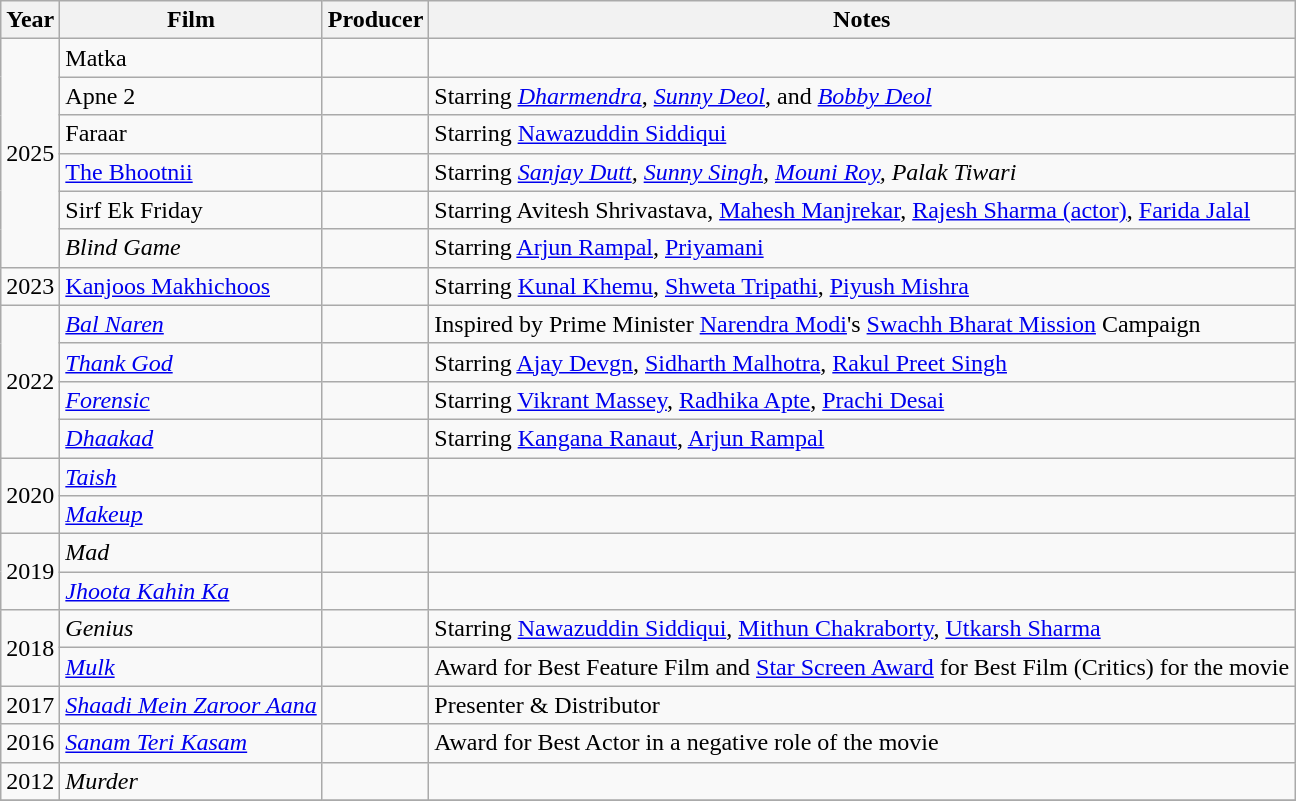<table class="wikitable">
<tr>
<th>Year</th>
<th>Film</th>
<th>Producer</th>
<th>Notes</th>
</tr>
<tr>
<td rowspan="6">2025</td>
<td>Matka</td>
<td></td>
<td></td>
</tr>
<tr>
<td>Apne 2</td>
<td></td>
<td>Starring <em><a href='#'>Dharmendra</a></em>, <em><a href='#'>Sunny Deol</a></em>, and <em><a href='#'>Bobby Deol</a></em></td>
</tr>
<tr>
<td>Faraar</td>
<td></td>
<td>Starring <a href='#'>Nawazuddin Siddiqui</a></td>
</tr>
<tr>
<td><a href='#'>The Bhootnii</a></td>
<td></td>
<td>Starring <em><a href='#'>Sanjay Dutt</a>, <a href='#'>Sunny Singh</a>, <a href='#'>Mouni Roy</a>, Palak Tiwari</em></td>
</tr>
<tr>
<td>Sirf Ek Friday</td>
<td></td>
<td>Starring Avitesh Shrivastava, <a href='#'>Mahesh Manjrekar</a>, <a href='#'>Rajesh Sharma (actor)</a>, <a href='#'>Farida Jalal</a></td>
</tr>
<tr>
<td><em>Blind Game</em></td>
<td></td>
<td>Starring <a href='#'>Arjun Rampal</a>, <a href='#'>Priyamani</a></td>
</tr>
<tr>
<td>2023</td>
<td><a href='#'>Kanjoos Makhichoos</a></td>
<td></td>
<td>Starring <a href='#'>Kunal Khemu</a>, <a href='#'>Shweta Tripathi</a>, <a href='#'>Piyush Mishra</a></td>
</tr>
<tr>
<td rowspan="4">2022</td>
<td><em><a href='#'>Bal Naren</a></em></td>
<td></td>
<td>Inspired by Prime Minister <a href='#'>Narendra Modi</a>'s <a href='#'>Swachh Bharat Mission</a> Campaign</td>
</tr>
<tr>
<td><em><a href='#'>Thank God</a></em></td>
<td></td>
<td>Starring <a href='#'>Ajay Devgn</a>, <a href='#'>Sidharth Malhotra</a>, <a href='#'>Rakul Preet Singh</a></td>
</tr>
<tr>
<td><em><a href='#'>Forensic</a></em></td>
<td></td>
<td>Starring <a href='#'>Vikrant Massey</a>, <a href='#'>Radhika Apte</a>, <a href='#'>Prachi Desai</a></td>
</tr>
<tr>
<td><em><a href='#'>Dhaakad</a></em></td>
<td></td>
<td>Starring <a href='#'>Kangana Ranaut</a>, <a href='#'>Arjun Rampal</a></td>
</tr>
<tr>
<td rowspan="2">2020</td>
<td><em><a href='#'>Taish</a></em></td>
<td></td>
<td></td>
</tr>
<tr>
<td><em><a href='#'>Makeup</a></em></td>
<td></td>
<td></td>
</tr>
<tr>
<td rowspan="2">2019</td>
<td><em>Mad</em></td>
<td></td>
<td></td>
</tr>
<tr>
<td><em><a href='#'>Jhoota Kahin Ka</a></em></td>
<td></td>
<td></td>
</tr>
<tr>
<td rowspan="2">2018</td>
<td><em>Genius</em></td>
<td></td>
<td>Starring <a href='#'>Nawazuddin Siddiqui</a>, <a href='#'>Mithun Chakraborty</a>, <a href='#'>Utkarsh Sharma</a></td>
</tr>
<tr>
<td><em><a href='#'>Mulk</a></em></td>
<td></td>
<td>Award for Best Feature Film and <a href='#'>Star Screen Award</a> for Best Film (Critics) for the movie</td>
</tr>
<tr>
<td>2017</td>
<td><em><a href='#'>Shaadi Mein Zaroor Aana</a></em></td>
<td></td>
<td>Presenter & Distributor</td>
</tr>
<tr>
<td>2016</td>
<td><em><a href='#'>Sanam Teri Kasam</a></em></td>
<td></td>
<td>Award for Best Actor in a negative role of the movie</td>
</tr>
<tr>
<td>2012</td>
<td><em>Murder</em></td>
<td></td>
<td></td>
</tr>
<tr>
</tr>
</table>
